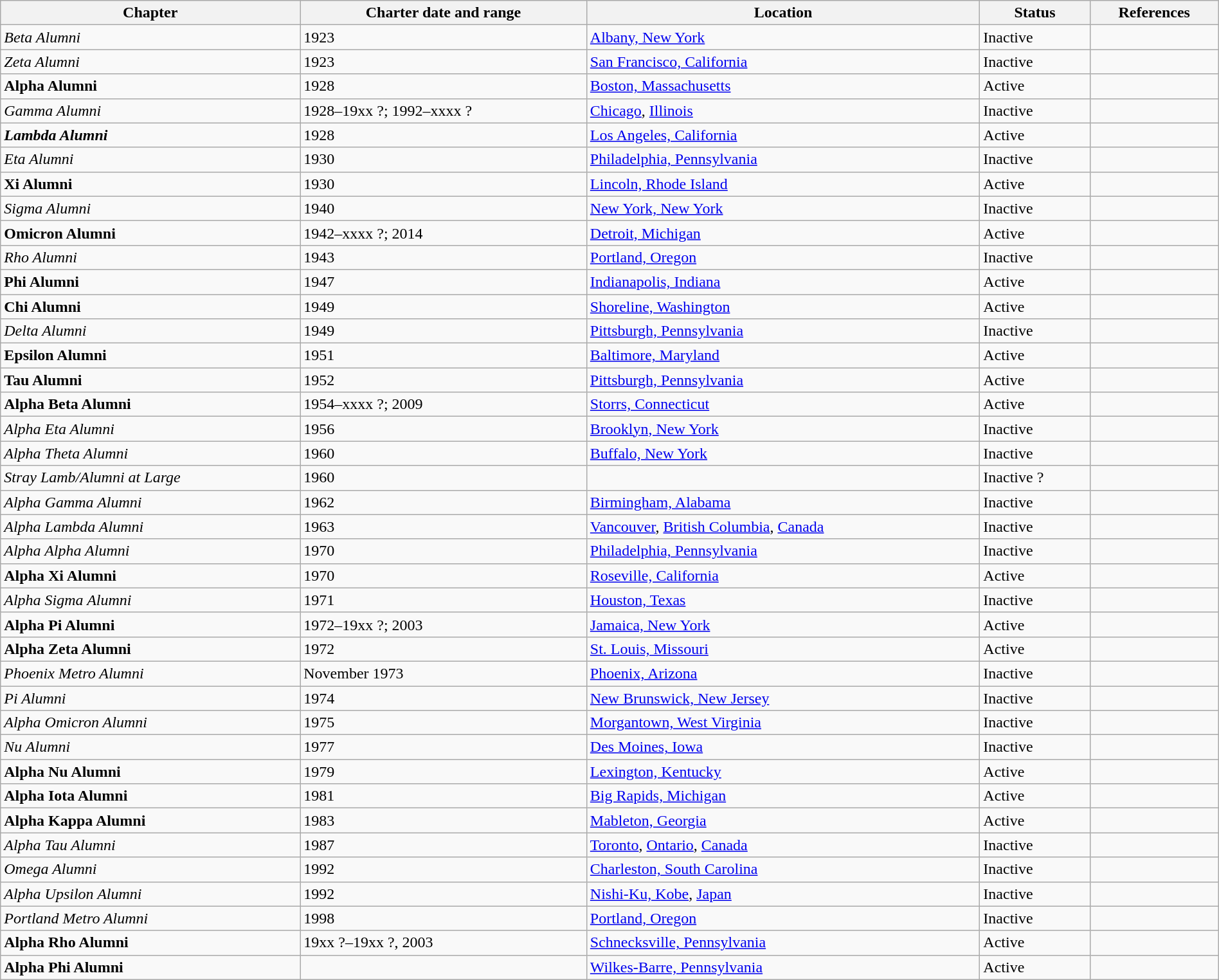<table class="sortable wikitable" style="width:100%;">
<tr>
<th>Chapter</th>
<th>Charter date and range</th>
<th>Location</th>
<th>Status</th>
<th>References</th>
</tr>
<tr>
<td><em>Beta Alumni</em></td>
<td>1923</td>
<td><a href='#'>Albany, New York</a></td>
<td>Inactive</td>
<td></td>
</tr>
<tr>
<td><em>Zeta Alumni</em></td>
<td>1923</td>
<td><a href='#'>San Francisco, California</a></td>
<td>Inactive</td>
<td></td>
</tr>
<tr>
<td><strong>Alpha Alumni</strong></td>
<td>1928</td>
<td><a href='#'>Boston, Massachusetts</a></td>
<td>Active</td>
<td></td>
</tr>
<tr>
<td><em>Gamma Alumni</em></td>
<td>1928–19xx ?; 1992–xxxx ?</td>
<td><a href='#'>Chicago</a>, <a href='#'>Illinois</a></td>
<td>Inactive</td>
<td></td>
</tr>
<tr>
<td><strong><em>Lambda Alumni</em></strong></td>
<td>1928</td>
<td><a href='#'>Los Angeles, California</a></td>
<td>Active</td>
<td></td>
</tr>
<tr>
<td><em>Eta Alumni</em></td>
<td>1930</td>
<td><a href='#'>Philadelphia, Pennsylvania</a></td>
<td>Inactive</td>
<td></td>
</tr>
<tr>
<td><strong>Xi Alumni</strong></td>
<td>1930</td>
<td><a href='#'>Lincoln, Rhode Island</a></td>
<td>Active</td>
<td></td>
</tr>
<tr>
<td><em>Sigma Alumni</em></td>
<td>1940</td>
<td><a href='#'>New York, New York</a></td>
<td>Inactive</td>
<td></td>
</tr>
<tr>
<td><strong>Omicron Alumni</strong></td>
<td>1942–xxxx ?; 2014</td>
<td><a href='#'>Detroit, Michigan</a></td>
<td>Active</td>
<td></td>
</tr>
<tr>
<td><em>Rho Alumni</em></td>
<td>1943</td>
<td><a href='#'>Portland, Oregon</a></td>
<td>Inactive</td>
<td></td>
</tr>
<tr>
<td><strong>Phi Alumni</strong></td>
<td>1947</td>
<td><a href='#'>Indianapolis, Indiana</a></td>
<td>Active</td>
<td></td>
</tr>
<tr>
<td><strong>Chi Alumni</strong></td>
<td>1949</td>
<td><a href='#'>Shoreline, Washington</a></td>
<td>Active</td>
<td></td>
</tr>
<tr>
<td><em>Delta Alumni</em></td>
<td>1949</td>
<td><a href='#'>Pittsburgh, Pennsylvania</a></td>
<td>Inactive</td>
<td></td>
</tr>
<tr>
<td><strong>Epsilon Alumni</strong></td>
<td>1951</td>
<td><a href='#'>Baltimore, Maryland</a></td>
<td>Active</td>
<td></td>
</tr>
<tr>
<td><strong>Tau Alumni</strong></td>
<td>1952</td>
<td><a href='#'>Pittsburgh, Pennsylvania</a></td>
<td>Active</td>
<td></td>
</tr>
<tr>
<td><strong>Alpha Beta Alumni</strong></td>
<td>1954–xxxx ?; 2009</td>
<td><a href='#'>Storrs, Connecticut</a></td>
<td>Active</td>
<td></td>
</tr>
<tr>
<td><em>Alpha Eta Alumni</em></td>
<td>1956</td>
<td><a href='#'>Brooklyn, New York</a></td>
<td>Inactive</td>
<td></td>
</tr>
<tr>
<td><em>Alpha Theta Alumni</em></td>
<td>1960</td>
<td><a href='#'>Buffalo, New York</a></td>
<td>Inactive</td>
<td></td>
</tr>
<tr>
<td><em>Stray Lamb/Alumni at Large</em></td>
<td>1960</td>
<td></td>
<td>Inactive ?</td>
<td></td>
</tr>
<tr>
<td><em>Alpha Gamma Alumni</em></td>
<td>1962</td>
<td><a href='#'>Birmingham, Alabama</a></td>
<td>Inactive</td>
<td></td>
</tr>
<tr>
<td><em>Alpha Lambda Alumni</em></td>
<td>1963</td>
<td><a href='#'>Vancouver</a>, <a href='#'>British Columbia</a>, <a href='#'>Canada</a></td>
<td>Inactive</td>
<td></td>
</tr>
<tr>
<td><em>Alpha Alpha Alumni</em></td>
<td>1970</td>
<td><a href='#'>Philadelphia, Pennsylvania</a></td>
<td>Inactive</td>
<td></td>
</tr>
<tr>
<td><strong>Alpha Xi Alumni</strong></td>
<td>1970</td>
<td><a href='#'>Roseville, California</a></td>
<td>Active</td>
<td></td>
</tr>
<tr>
<td><em>Alpha Sigma Alumni</em></td>
<td>1971</td>
<td><a href='#'>Houston, Texas</a></td>
<td>Inactive</td>
<td></td>
</tr>
<tr>
<td><strong>Alpha Pi Alumni</strong></td>
<td>1972–19xx ?; 2003</td>
<td><a href='#'>Jamaica, New York</a></td>
<td>Active</td>
<td></td>
</tr>
<tr>
<td><strong>Alpha Zeta Alumni</strong></td>
<td>1972</td>
<td><a href='#'>St. Louis, Missouri</a></td>
<td>Active</td>
<td></td>
</tr>
<tr>
<td><em>Phoenix Metro Alumni</em></td>
<td> November 1973</td>
<td><a href='#'>Phoenix, Arizona</a></td>
<td>Inactive</td>
<td></td>
</tr>
<tr>
<td><em>Pi Alumni</em></td>
<td>1974</td>
<td><a href='#'>New Brunswick, New Jersey</a></td>
<td>Inactive</td>
<td></td>
</tr>
<tr>
<td><em>Alpha Omicron Alumni</em></td>
<td>1975</td>
<td><a href='#'>Morgantown, West Virginia</a></td>
<td>Inactive</td>
<td></td>
</tr>
<tr>
<td><em>Nu Alumni</em></td>
<td>1977</td>
<td><a href='#'>Des Moines, Iowa</a></td>
<td>Inactive</td>
<td></td>
</tr>
<tr>
<td><strong>Alpha Nu Alumni</strong></td>
<td>1979</td>
<td><a href='#'>Lexington, Kentucky</a></td>
<td>Active</td>
<td></td>
</tr>
<tr>
<td><strong>Alpha Iota Alumni</strong></td>
<td>1981</td>
<td><a href='#'>Big Rapids, Michigan</a></td>
<td>Active</td>
<td></td>
</tr>
<tr>
<td><strong>Alpha Kappa Alumni</strong></td>
<td>1983</td>
<td><a href='#'>Mableton, Georgia</a></td>
<td>Active</td>
<td></td>
</tr>
<tr>
<td><em>Alpha Tau Alumni</em></td>
<td>1987</td>
<td><a href='#'>Toronto</a>, <a href='#'>Ontario</a>, <a href='#'>Canada</a></td>
<td>Inactive</td>
<td></td>
</tr>
<tr>
<td><em>Omega Alumni</em></td>
<td>1992</td>
<td><a href='#'>Charleston, South Carolina</a></td>
<td>Inactive</td>
<td></td>
</tr>
<tr>
<td><em>Alpha Upsilon Alumni</em></td>
<td>1992</td>
<td><a href='#'>Nishi-Ku, Kobe</a>, <a href='#'>Japan</a></td>
<td>Inactive</td>
<td></td>
</tr>
<tr>
<td><em>Portland Metro Alumni</em></td>
<td>1998</td>
<td><a href='#'>Portland, Oregon</a></td>
<td>Inactive</td>
<td></td>
</tr>
<tr>
<td><strong>Alpha Rho Alumni</strong></td>
<td>19xx ?–19xx ?, 2003</td>
<td><a href='#'>Schnecksville, Pennsylvania</a></td>
<td>Active</td>
<td></td>
</tr>
<tr>
<td><strong>Alpha Phi Alumni</strong></td>
<td></td>
<td><a href='#'>Wilkes-Barre, Pennsylvania</a></td>
<td>Active</td>
<td></td>
</tr>
</table>
